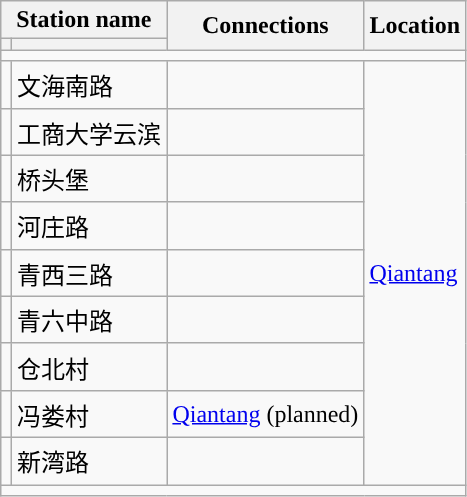<table class="wikitable">
<tr>
<th colspan="2">Station name</th>
<th rowspan="2">Connections</th>
<th rowspan="2">Location</th>
</tr>
<tr>
<th></th>
<th></th>
</tr>
<tr style="background:#">
<td colspan = "4"></td>
</tr>
<tr>
<td></td>
<td><span>文海南路</span></td>
<td></td>
<td rowspan="9"><a href='#'>Qiantang</a></td>
</tr>
<tr>
<td></td>
<td><span>工商大学云滨</span></td>
<td></td>
</tr>
<tr>
<td></td>
<td><span>桥头堡</span></td>
<td></td>
</tr>
<tr>
<td></td>
<td><span>河庄路</span></td>
<td></td>
</tr>
<tr>
<td></td>
<td><span>青西三路</span></td>
<td></td>
</tr>
<tr>
<td></td>
<td><span>青六中路</span></td>
<td></td>
</tr>
<tr>
<td></td>
<td><span>仓北村</span></td>
<td></td>
</tr>
<tr>
<td></td>
<td><span>冯娄村</span></td>
<td {{nowrap> <a href='#'>Qiantang</a> (planned)</td>
</tr>
<tr>
<td></td>
<td><span>新湾路</span></td>
<td></td>
</tr>
<tr style="background:#">
<td colspan = "4"></td>
</tr>
</table>
